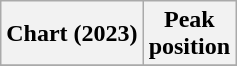<table class="wikitable plainrowheaders" style="text-align:center">
<tr>
<th scope="col">Chart (2023)</th>
<th scope="col">Peak<br>position</th>
</tr>
<tr>
</tr>
</table>
